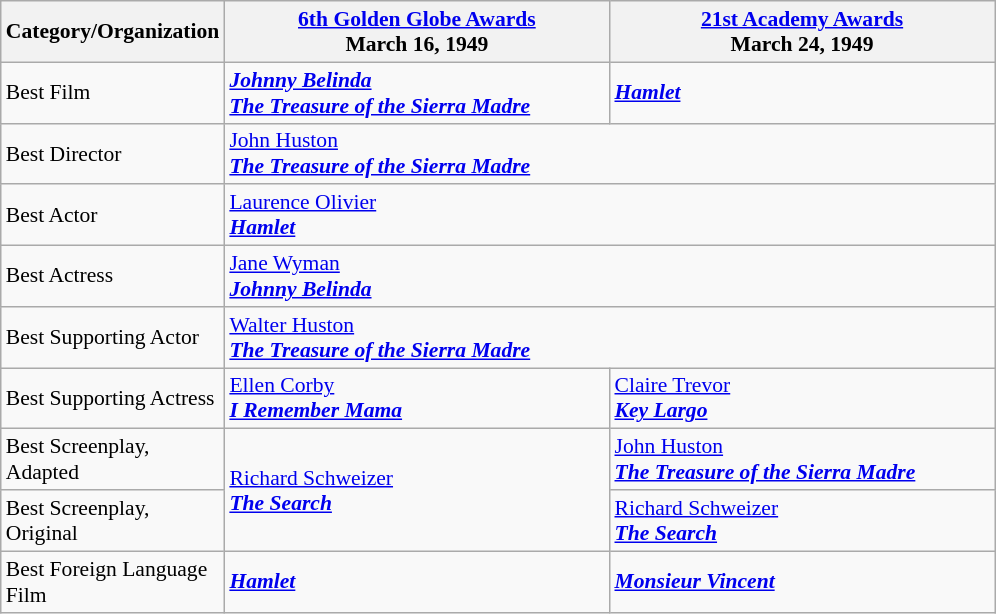<table class="wikitable" style="font-size: 90%;">
<tr>
<th style="width:20px;">Category/Organization</th>
<th " style="width:250px;"><a href='#'>6th Golden Globe Awards</a><br>March 16, 1949</th>
<th style="width:250px;"><a href='#'>21st Academy Awards</a><br> March 24, 1949</th>
</tr>
<tr>
<td>Best Film</td>
<td><strong><em><a href='#'>Johnny Belinda</a></em></strong><br><strong><em><a href='#'>The Treasure of the Sierra Madre</a></em></strong></td>
<td><strong><em><a href='#'>Hamlet</a></em></strong></td>
</tr>
<tr>
<td>Best Director</td>
<td colspan="2"><a href='#'>John Huston</a><br><strong><em><a href='#'>The Treasure of the Sierra Madre</a></em></strong></td>
</tr>
<tr>
<td>Best Actor</td>
<td colspan="2"><a href='#'>Laurence Olivier</a><br><strong><em><a href='#'>Hamlet</a></em></strong></td>
</tr>
<tr>
<td>Best Actress</td>
<td colspan="2"><a href='#'>Jane Wyman</a><br><strong><em><a href='#'>Johnny Belinda</a></em></strong></td>
</tr>
<tr>
<td>Best Supporting Actor</td>
<td colspan="2"><a href='#'>Walter Huston</a><br><strong><em><a href='#'>The Treasure of the Sierra Madre</a></em></strong></td>
</tr>
<tr>
<td>Best Supporting Actress</td>
<td><a href='#'>Ellen Corby</a><br><strong><em><a href='#'>I Remember Mama</a></em></strong></td>
<td><a href='#'>Claire Trevor</a><br><strong><em><a href='#'>Key Largo</a></em></strong></td>
</tr>
<tr>
<td>Best Screenplay, Adapted</td>
<td rowspan="2"><a href='#'>Richard Schweizer</a><br><strong><em><a href='#'>The Search</a></em></strong></td>
<td><a href='#'>John Huston</a><br><strong><em><a href='#'>The Treasure of the Sierra Madre</a></em></strong></td>
</tr>
<tr>
<td>Best Screenplay, Original</td>
<td><a href='#'>Richard Schweizer</a><br><strong><em><a href='#'>The Search</a></em></strong></td>
</tr>
<tr>
<td>Best Foreign Language Film</td>
<td><strong><em><a href='#'>Hamlet</a></em></strong></td>
<td><strong><em><a href='#'>Monsieur Vincent</a></em></strong></td>
</tr>
</table>
